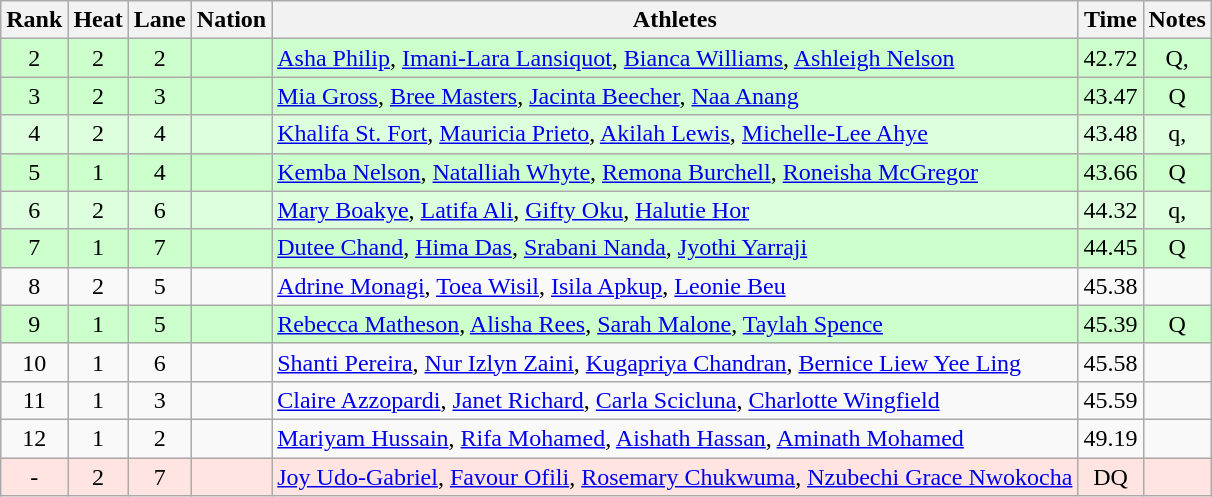<table class="wikitable sortable" style="text-align:center">
<tr>
<th>Rank</th>
<th>Heat</th>
<th>Lane</th>
<th>Nation</th>
<th>Athletes</th>
<th>Time</th>
<th>Notes</th>
</tr>
<tr bgcolor="ccffcc">
<td>2</td>
<td>2</td>
<td>2</td>
<td align="left"></td>
<td align="left"><a href='#'>Asha Philip</a>, <a href='#'>Imani-Lara Lansiquot</a>, <a href='#'>Bianca Williams</a>, <a href='#'>Ashleigh Nelson</a></td>
<td>42.72</td>
<td>Q, </td>
</tr>
<tr bgcolor="ccffcc">
<td>3</td>
<td>2</td>
<td>3</td>
<td align="left"></td>
<td align="left"><a href='#'>Mia Gross</a>,  <a href='#'>Bree Masters</a>, <a href='#'>Jacinta Beecher</a>, <a href='#'>Naa Anang</a></td>
<td>43.47</td>
<td>Q</td>
</tr>
<tr bgcolor="ddffdd">
<td>4</td>
<td>2</td>
<td>4</td>
<td align="left"></td>
<td align="left"><a href='#'>Khalifa St. Fort</a>, <a href='#'>Mauricia Prieto</a>, <a href='#'>Akilah Lewis</a>, <a href='#'>Michelle-Lee Ahye</a></td>
<td>43.48</td>
<td>q, </td>
</tr>
<tr bgcolor="ccffcc">
<td>5</td>
<td>1</td>
<td>4</td>
<td align="left"></td>
<td align="left"><a href='#'>Kemba Nelson</a>, <a href='#'>Natalliah Whyte</a>, <a href='#'>Remona Burchell</a>, <a href='#'>Roneisha McGregor</a></td>
<td>43.66</td>
<td>Q</td>
</tr>
<tr bgcolor="ddffdd">
<td>6</td>
<td>2</td>
<td>6</td>
<td align="left"></td>
<td align="left"><a href='#'>Mary Boakye</a>, <a href='#'>Latifa Ali</a>, <a href='#'>Gifty Oku</a>, <a href='#'>Halutie Hor</a></td>
<td>44.32</td>
<td>q, </td>
</tr>
<tr bgcolor="ccffcc">
<td>7</td>
<td>1</td>
<td>7</td>
<td align="left"></td>
<td align="left"><a href='#'>Dutee Chand</a>, <a href='#'>Hima Das</a>, <a href='#'>Srabani Nanda</a>, <a href='#'>Jyothi Yarraji</a></td>
<td>44.45</td>
<td>Q</td>
</tr>
<tr>
<td>8</td>
<td>2</td>
<td>5</td>
<td align="left"></td>
<td align="left"><a href='#'>Adrine Monagi</a>, <a href='#'>Toea Wisil</a>, <a href='#'>Isila Apkup</a>, <a href='#'>Leonie Beu</a></td>
<td>45.38</td>
<td></td>
</tr>
<tr bgcolor="ccffcc">
<td>9</td>
<td>1</td>
<td>5</td>
<td align="left"></td>
<td align="left"><a href='#'>Rebecca Matheson</a>, <a href='#'>Alisha Rees</a>, <a href='#'>Sarah Malone</a>, <a href='#'>Taylah Spence</a></td>
<td>45.39</td>
<td>Q</td>
</tr>
<tr>
<td>10</td>
<td>1</td>
<td>6</td>
<td align="left"></td>
<td align="left"><a href='#'>Shanti Pereira</a>, <a href='#'>Nur Izlyn Zaini</a>, <a href='#'>Kugapriya Chandran</a>, <a href='#'>Bernice Liew Yee Ling</a></td>
<td>45.58</td>
<td></td>
</tr>
<tr>
<td>11</td>
<td>1</td>
<td>3</td>
<td align="left"></td>
<td align="left"><a href='#'>Claire Azzopardi</a>, <a href='#'>Janet Richard</a>, <a href='#'>Carla Scicluna</a>, <a href='#'>Charlotte Wingfield</a></td>
<td>45.59</td>
<td></td>
</tr>
<tr>
<td>12</td>
<td>1</td>
<td>2</td>
<td align="left"></td>
<td align="left"><a href='#'>Mariyam Hussain</a>, <a href='#'>Rifa Mohamed</a>, <a href='#'>Aishath Hassan</a>, <a href='#'>Aminath Mohamed</a></td>
<td>49.19</td>
<td></td>
</tr>
<tr bgcolor="ffe4e1">
<td>-</td>
<td>2</td>
<td>7</td>
<td align="left"></td>
<td align="left"><a href='#'>Joy Udo-Gabriel</a>, <a href='#'>Favour Ofili</a>, <a href='#'>Rosemary Chukwuma</a>, <a href='#'>Nzubechi Grace Nwokocha</a></td>
<td>DQ</td>
<td></td>
</tr>
</table>
